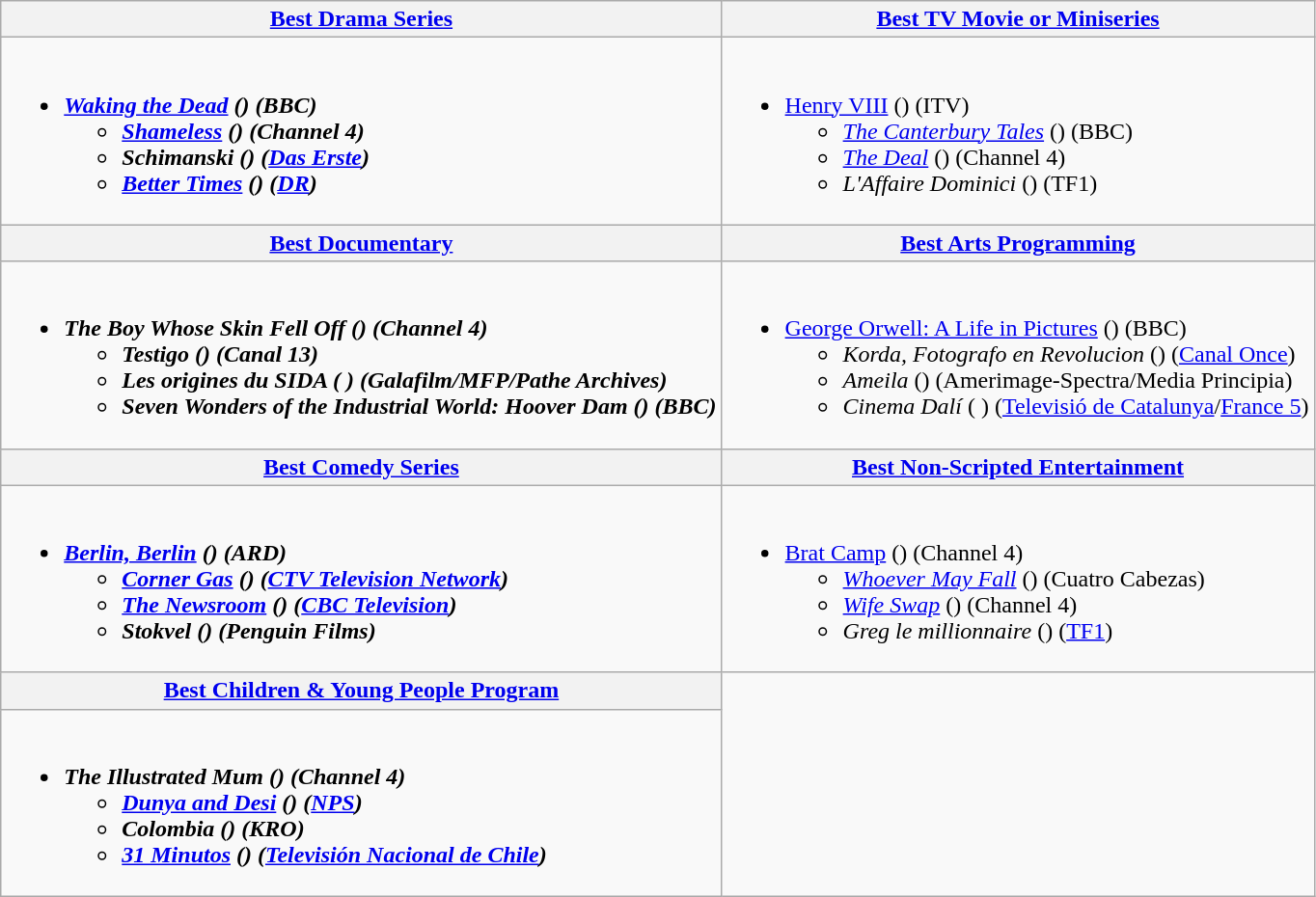<table class="wikitable">
<tr>
<th style:"width:50%"><a href='#'>Best Drama Series</a></th>
<th style:"width:50%"><a href='#'>Best TV Movie or Miniseries</a></th>
</tr>
<tr>
<td valign="top"><br><ul><li><strong><em><a href='#'>Waking the Dead</a><em> () (BBC)<strong><ul><li></em><a href='#'>Shameless</a><em> () (Channel 4)</li><li></em>Schimanski<em> () (<a href='#'>Das Erste</a>)</li><li></em><a href='#'>Better Times</a><em> () (<a href='#'>DR</a>)</li></ul></li></ul></td>
<td valign="top"><br><ul><li></em></strong><a href='#'>Henry VIII</a></em> () (ITV)</strong><ul><li><em><a href='#'>The Canterbury Tales</a></em> () (BBC)</li><li><em><a href='#'>The Deal</a></em> () (Channel 4)</li><li><em>L'Affaire Dominici</em> () (TF1)</li></ul></li></ul></td>
</tr>
<tr>
<th style:"width:50%"><a href='#'>Best Documentary</a></th>
<th style:"width:50%"><a href='#'>Best Arts Programming</a></th>
</tr>
<tr>
<td valign="top"><br><ul><li><strong><em>The Boy Whose Skin Fell Off<em> () (Channel 4)<strong><ul><li></em>Testigo<em> () (Canal 13)</li><li></em>Les origines du SIDA<em> ( ) (Galafilm/MFP/Pathe Archives)</li><li></em>Seven Wonders of the Industrial World: Hoover Dam<em> () (BBC)</li></ul></li></ul></td>
<td valign="top"><br><ul><li></em></strong><a href='#'>George Orwell: A Life in Pictures</a></em> () (BBC)</strong><ul><li><em>Korda, Fotografo en Revolucion</em> () (<a href='#'>Canal Once</a>)</li><li><em>Ameila</em> () (Amerimage-Spectra/Media Principia)</li><li><em>Cinema Dalí</em> ( ) (<a href='#'>Televisió de Catalunya</a>/<a href='#'>France 5</a>)</li></ul></li></ul></td>
</tr>
<tr>
<th style:"width:50%"><a href='#'>Best Comedy Series</a></th>
<th style:"width:50%"><a href='#'>Best Non-Scripted Entertainment</a></th>
</tr>
<tr>
<td valign="top"><br><ul><li><strong><em><a href='#'>Berlin, Berlin</a><em> () (ARD)<strong><ul><li></em><a href='#'>Corner Gas</a><em> () (<a href='#'>CTV Television Network</a>)</li><li></em><a href='#'>The Newsroom</a><em> () (<a href='#'>CBC Television</a>)</li><li></em>Stokvel<em> () (Penguin Films)</li></ul></li></ul></td>
<td valign="top"><br><ul><li></em></strong><a href='#'>Brat Camp</a></em> () (Channel 4)</strong><ul><li><em><a href='#'>Whoever May Fall</a></em> () (Cuatro Cabezas)</li><li><em><a href='#'>Wife Swap</a></em> () (Channel 4)</li><li><em>Greg le millionnaire</em> () (<a href='#'>TF1</a>)</li></ul></li></ul></td>
</tr>
<tr>
<th style:"width:50%"><a href='#'>Best Children & Young People Program</a></th>
</tr>
<tr>
<td valign="top"><br><ul><li><strong><em>The Illustrated Mum<em> () (Channel 4)<strong><ul><li></em><a href='#'>Dunya and Desi</a><em> () (<a href='#'>NPS</a>)</li><li></em>Colombia<em> () (KRO)</li><li></em><a href='#'>31 Minutos</a><em> () (<a href='#'>Televisión Nacional de Chile</a>)</li></ul></li></ul></td>
</tr>
</table>
